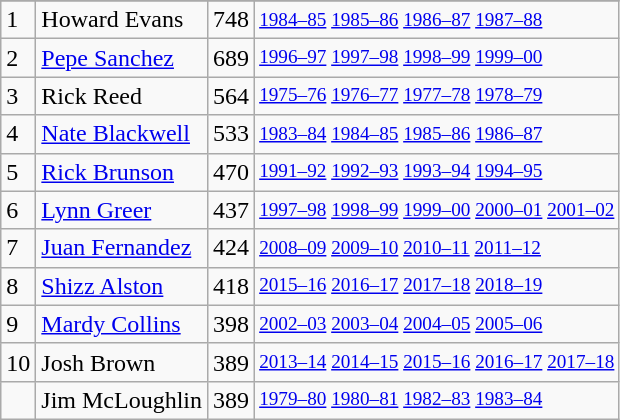<table class="wikitable">
<tr>
</tr>
<tr>
<td>1</td>
<td>Howard Evans</td>
<td>748</td>
<td style="font-size:80%;"><a href='#'>1984–85</a> <a href='#'>1985–86</a> <a href='#'>1986–87</a> <a href='#'>1987–88</a></td>
</tr>
<tr>
<td>2</td>
<td><a href='#'>Pepe Sanchez</a></td>
<td>689</td>
<td style="font-size:80%;"><a href='#'>1996–97</a> <a href='#'>1997–98</a> <a href='#'>1998–99</a> <a href='#'>1999–00</a></td>
</tr>
<tr>
<td>3</td>
<td>Rick Reed</td>
<td>564</td>
<td style="font-size:80%;"><a href='#'>1975–76</a> <a href='#'>1976–77</a> <a href='#'>1977–78</a> <a href='#'>1978–79</a></td>
</tr>
<tr>
<td>4</td>
<td><a href='#'>Nate Blackwell</a></td>
<td>533</td>
<td style="font-size:80%;"><a href='#'>1983–84</a> <a href='#'>1984–85</a> <a href='#'>1985–86</a> <a href='#'>1986–87</a></td>
</tr>
<tr>
<td>5</td>
<td><a href='#'>Rick Brunson</a></td>
<td>470</td>
<td style="font-size:80%;"><a href='#'>1991–92</a> <a href='#'>1992–93</a> <a href='#'>1993–94</a> <a href='#'>1994–95</a></td>
</tr>
<tr>
<td>6</td>
<td><a href='#'>Lynn Greer</a></td>
<td>437</td>
<td style="font-size:80%;"><a href='#'>1997–98</a> <a href='#'>1998–99</a> <a href='#'>1999–00</a> <a href='#'>2000–01</a> <a href='#'>2001–02</a></td>
</tr>
<tr>
<td>7</td>
<td><a href='#'>Juan Fernandez</a></td>
<td>424</td>
<td style="font-size:80%;"><a href='#'>2008–09</a> <a href='#'>2009–10</a> <a href='#'>2010–11</a> <a href='#'>2011–12</a></td>
</tr>
<tr>
<td>8</td>
<td><a href='#'>Shizz Alston</a></td>
<td>418</td>
<td style="font-size:80%;"><a href='#'>2015–16</a> <a href='#'>2016–17</a> <a href='#'>2017–18</a> <a href='#'>2018–19</a></td>
</tr>
<tr>
<td>9</td>
<td><a href='#'>Mardy Collins</a></td>
<td>398</td>
<td style="font-size:80%;"><a href='#'>2002–03</a> <a href='#'>2003–04</a> <a href='#'>2004–05</a> <a href='#'>2005–06</a></td>
</tr>
<tr>
<td>10</td>
<td>Josh Brown</td>
<td>389</td>
<td style="font-size:80%;"><a href='#'>2013–14</a> <a href='#'>2014–15</a> <a href='#'>2015–16</a> <a href='#'>2016–17</a> <a href='#'>2017–18</a></td>
</tr>
<tr>
<td></td>
<td>Jim McLoughlin</td>
<td>389</td>
<td style="font-size:80%;"><a href='#'>1979–80</a> <a href='#'>1980–81</a> <a href='#'>1982–83</a> <a href='#'>1983–84</a></td>
</tr>
</table>
